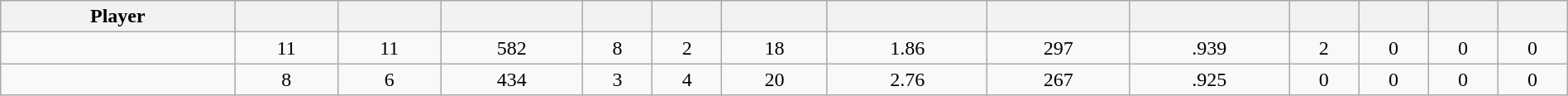<table class="wikitable sortable" style="width:100%; text-align:center;">
<tr style="text-align:center; background:#ddd;">
<th>Player</th>
<th></th>
<th></th>
<th></th>
<th></th>
<th></th>
<th></th>
<th></th>
<th></th>
<th></th>
<th></th>
<th></th>
<th></th>
<th></th>
</tr>
<tr>
<td></td>
<td>11</td>
<td>11</td>
<td>582</td>
<td>8</td>
<td>2</td>
<td>18</td>
<td>1.86</td>
<td>297</td>
<td>.939</td>
<td>2</td>
<td>0</td>
<td>0</td>
<td>0</td>
</tr>
<tr>
<td style=white-space:nowrap></td>
<td>8</td>
<td>6</td>
<td>434</td>
<td>3</td>
<td>4</td>
<td>20</td>
<td>2.76</td>
<td>267</td>
<td>.925</td>
<td>0</td>
<td>0</td>
<td>0</td>
<td>0</td>
</tr>
</table>
